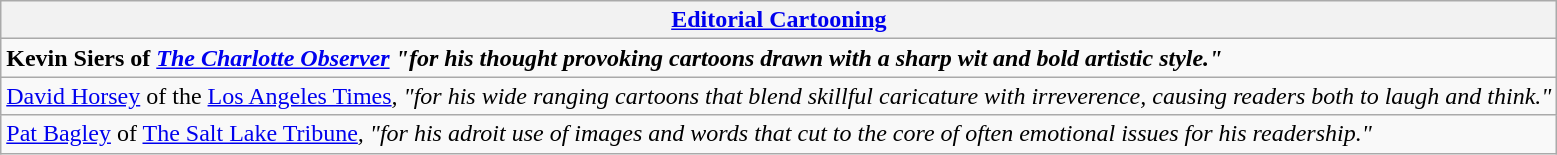<table class="wikitable" style="float:left; float:none;">
<tr>
<th><a href='#'>Editorial Cartooning</a></th>
</tr>
<tr>
<td><strong>Kevin Siers of <em><a href='#'>The Charlotte Observer</a><strong><em> "for his thought provoking cartoons drawn with a sharp wit and bold artistic style."</td>
</tr>
<tr>
<td><a href='#'>David Horsey</a> of the </em><a href='#'>Los Angeles Times</a><em>, "for his wide ranging cartoons that blend skillful caricature with irreverence, causing readers both to laugh and think."</td>
</tr>
<tr>
<td><a href='#'>Pat Bagley</a> of </em><a href='#'>The Salt Lake Tribune</a><em>, "for his adroit use of images and words that cut to the core of often emotional issues for his readership."</td>
</tr>
</table>
